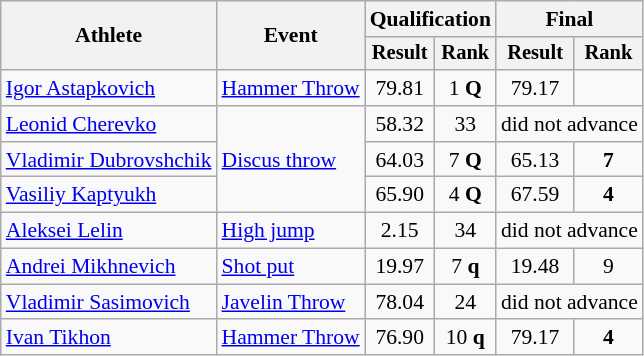<table class=wikitable style="font-size:90%; text-align:center">
<tr>
<th rowspan=2>Athlete</th>
<th rowspan=2>Event</th>
<th colspan=2>Qualification</th>
<th colspan=2>Final</th>
</tr>
<tr style=font-size:95%>
<th>Result</th>
<th>Rank</th>
<th>Result</th>
<th>Rank</th>
</tr>
<tr>
<td align=left><a href='#'>Igor Astapkovich</a></td>
<td align=left><a href='#'>Hammer Throw</a></td>
<td>79.81</td>
<td>1 <strong>Q</strong></td>
<td>79.17</td>
<td></td>
</tr>
<tr>
<td align=left><a href='#'>Leonid Cherevko</a></td>
<td align=left rowspan=3><a href='#'>Discus throw</a></td>
<td>58.32</td>
<td>33</td>
<td colspan=2>did not advance</td>
</tr>
<tr>
<td align=left><a href='#'>Vladimir Dubrovshchik</a></td>
<td>64.03</td>
<td>7 <strong>Q</strong></td>
<td>65.13</td>
<td><strong>7</strong></td>
</tr>
<tr>
<td align=left><a href='#'>Vasiliy Kaptyukh</a></td>
<td>65.90</td>
<td>4 <strong>Q</strong></td>
<td>67.59</td>
<td><strong>4</strong></td>
</tr>
<tr>
<td align=left><a href='#'>Aleksei Lelin</a></td>
<td align=left rowspan=1><a href='#'>High jump</a></td>
<td>2.15</td>
<td>34</td>
<td colspan=2>did not advance</td>
</tr>
<tr>
<td align=left><a href='#'>Andrei Mikhnevich</a></td>
<td align=left><a href='#'>Shot put</a></td>
<td>19.97</td>
<td>7 <strong>q</strong></td>
<td>19.48</td>
<td>9</td>
</tr>
<tr>
<td align=left><a href='#'>Vladimir Sasimovich</a></td>
<td align=left><a href='#'>Javelin Throw</a></td>
<td>78.04</td>
<td>24</td>
<td colspan=2>did not advance</td>
</tr>
<tr>
<td align=left><a href='#'>Ivan Tikhon</a></td>
<td align=left><a href='#'>Hammer Throw</a></td>
<td>76.90</td>
<td>10 <strong>q</strong></td>
<td>79.17</td>
<td><strong>4</strong></td>
</tr>
</table>
